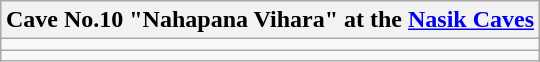<table class="wikitable" style="margin:0 auto;">
<tr>
<th>Cave No.10  "Nahapana Vihara" at the <a href='#'>Nasik Caves</a></th>
</tr>
<tr>
<td></td>
</tr>
<tr>
<td></td>
</tr>
</table>
